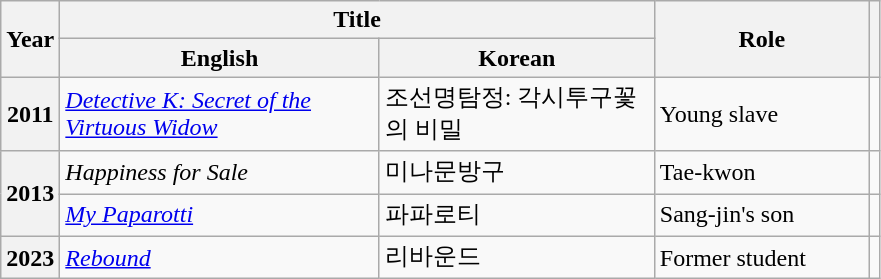<table class="wikitable sortable plainrowheaders">
<tr>
<th scope="col" rowspan="2">Year</th>
<th scope="col" colspan="2">Title</th>
<th scope="col" rowspan="2" style="width:8.5em;">Role</th>
<th scope="col" rowspan="2" class="unsortable"></th>
</tr>
<tr>
<th scope="col" style="width:12.85em;">English</th>
<th scope="col" style="width:11em;">Korean</th>
</tr>
<tr>
<th scope="row">2011</th>
<td><em><a href='#'>Detective K: Secret of the Virtuous Widow</a></em></td>
<td>조선명탐정: 각시투구꽃의 비밀</td>
<td>Young slave</td>
<td style="text-align:center"></td>
</tr>
<tr>
<th scope="row" rowspan=2>2013</th>
<td><em>Happiness for Sale</em></td>
<td>미나문방구</td>
<td>Tae-kwon</td>
<td style="text-align:center"></td>
</tr>
<tr>
<td><em><a href='#'>My Paparotti</a></em></td>
<td>파파로티</td>
<td>Sang-jin's son</td>
<td style="text-align:center"></td>
</tr>
<tr>
<th scope="row">2023</th>
<td><em><a href='#'>Rebound</a></em></td>
<td>리바운드</td>
<td>Former student</td>
<td style="text-align:center"></td>
</tr>
</table>
